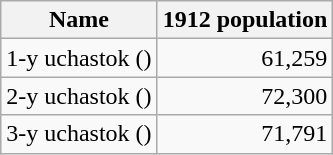<table class="wikitable sortable">
<tr>
<th>Name</th>
<th>1912 population</th>
</tr>
<tr>
<td>1-y uchastok ()</td>
<td align="right">61,259</td>
</tr>
<tr>
<td>2-y uchastok ()</td>
<td align="right">72,300</td>
</tr>
<tr>
<td>3-y uchastok ()</td>
<td align="right">71,791</td>
</tr>
</table>
